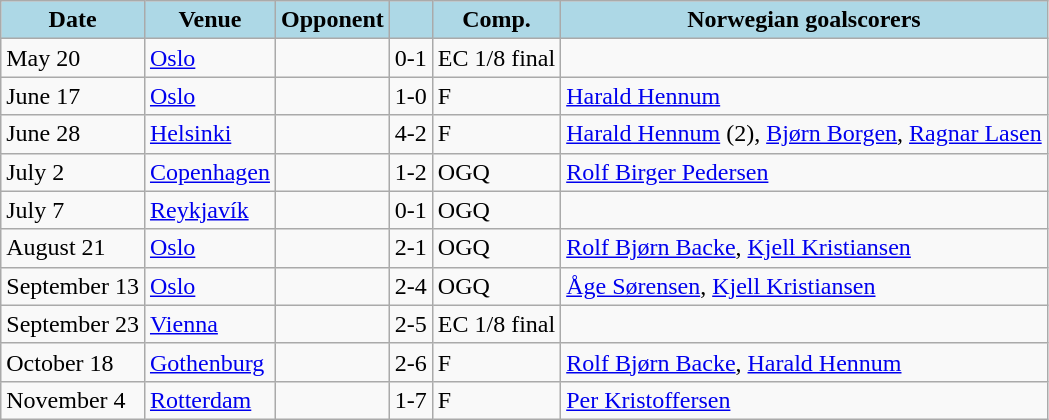<table class="wikitable">
<tr>
<th style="background: lightblue;">Date</th>
<th style="background: lightblue;">Venue</th>
<th style="background: lightblue;">Opponent</th>
<th style="background: lightblue;" align=center></th>
<th style="background: lightblue;" align=center>Comp.</th>
<th style="background: lightblue;">Norwegian goalscorers</th>
</tr>
<tr>
<td>May 20</td>
<td><a href='#'>Oslo</a></td>
<td></td>
<td>0-1</td>
<td>EC 1/8 final</td>
<td></td>
</tr>
<tr>
<td>June 17</td>
<td><a href='#'>Oslo</a></td>
<td></td>
<td>1-0</td>
<td>F</td>
<td><a href='#'>Harald Hennum</a></td>
</tr>
<tr>
<td>June 28</td>
<td><a href='#'>Helsinki</a></td>
<td></td>
<td>4-2</td>
<td>F</td>
<td><a href='#'>Harald Hennum</a> (2), <a href='#'>Bjørn Borgen</a>, <a href='#'>Ragnar Lasen</a></td>
</tr>
<tr>
<td>July 2</td>
<td><a href='#'>Copenhagen</a></td>
<td></td>
<td>1-2</td>
<td>OGQ</td>
<td><a href='#'>Rolf Birger Pedersen</a></td>
</tr>
<tr>
<td>July 7</td>
<td><a href='#'>Reykjavík</a></td>
<td></td>
<td>0-1</td>
<td>OGQ</td>
<td></td>
</tr>
<tr>
<td>August 21</td>
<td><a href='#'>Oslo</a></td>
<td></td>
<td>2-1</td>
<td>OGQ</td>
<td><a href='#'>Rolf Bjørn Backe</a>, <a href='#'>Kjell Kristiansen</a></td>
</tr>
<tr>
<td>September 13</td>
<td><a href='#'>Oslo</a></td>
<td></td>
<td>2-4</td>
<td>OGQ</td>
<td><a href='#'>Åge Sørensen</a>, <a href='#'>Kjell Kristiansen</a></td>
</tr>
<tr>
<td>September 23</td>
<td><a href='#'>Vienna</a></td>
<td></td>
<td>2-5</td>
<td>EC 1/8 final</td>
<td></td>
</tr>
<tr>
<td>October 18</td>
<td><a href='#'>Gothenburg</a></td>
<td></td>
<td>2-6</td>
<td>F</td>
<td><a href='#'>Rolf Bjørn Backe</a>, <a href='#'>Harald Hennum</a></td>
</tr>
<tr>
<td>November 4</td>
<td><a href='#'>Rotterdam</a></td>
<td></td>
<td>1-7</td>
<td>F</td>
<td><a href='#'>Per Kristoffersen</a></td>
</tr>
</table>
